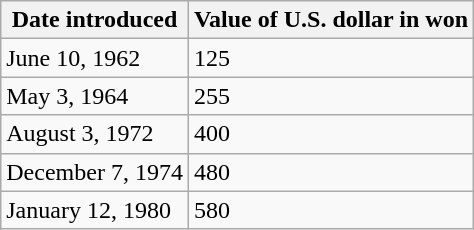<table class="wikitable">
<tr>
<th>Date introduced</th>
<th>Value of U.S. dollar in won</th>
</tr>
<tr>
<td>June 10, 1962</td>
<td>125</td>
</tr>
<tr>
<td>May 3, 1964</td>
<td>255</td>
</tr>
<tr>
<td>August 3, 1972</td>
<td>400</td>
</tr>
<tr>
<td>December 7, 1974</td>
<td>480</td>
</tr>
<tr>
<td>January 12, 1980</td>
<td>580</td>
</tr>
</table>
